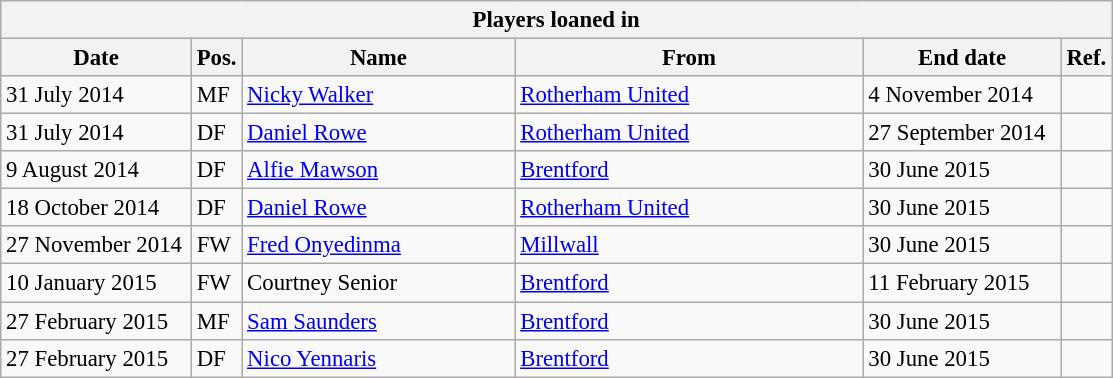<table class="wikitable" style="font-size:95%;">
<tr>
<th colspan="6">Players loaned in</th>
</tr>
<tr>
<th style="width:120px;">Date</th>
<th style="width:25px;">Pos.</th>
<th style="width:175px;">Name</th>
<th style="width:225px;">From</th>
<th style="width:125px;">End date</th>
<th style="width:25px;">Ref.</th>
</tr>
<tr>
<td>31 July 2014</td>
<td>MF</td>
<td> <a href='#'>Nicky Walker</a></td>
<td> <a href='#'>Rotherham United</a></td>
<td>4 November 2014</td>
<td></td>
</tr>
<tr>
<td>31 July 2014</td>
<td>DF</td>
<td> <a href='#'>Daniel Rowe</a></td>
<td> <a href='#'>Rotherham United</a></td>
<td>27 September 2014</td>
<td></td>
</tr>
<tr>
<td>9 August 2014</td>
<td>DF</td>
<td> <a href='#'>Alfie Mawson</a></td>
<td> <a href='#'>Brentford</a></td>
<td>30 June 2015</td>
<td></td>
</tr>
<tr>
<td>18 October 2014</td>
<td>DF</td>
<td> <a href='#'>Daniel Rowe</a></td>
<td> <a href='#'>Rotherham United</a></td>
<td>30 June 2015</td>
<td></td>
</tr>
<tr>
<td>27 November 2014</td>
<td>FW</td>
<td> <a href='#'>Fred Onyedinma</a></td>
<td> <a href='#'>Millwall</a></td>
<td>30 June 2015</td>
<td></td>
</tr>
<tr>
<td>10 January 2015</td>
<td>FW</td>
<td> Courtney Senior</td>
<td> <a href='#'>Brentford</a></td>
<td>11 February 2015</td>
<td></td>
</tr>
<tr>
<td>27 February 2015</td>
<td>MF</td>
<td> <a href='#'>Sam Saunders</a></td>
<td> <a href='#'>Brentford</a></td>
<td>30 June 2015</td>
<td></td>
</tr>
<tr>
<td>27 February 2015</td>
<td>DF</td>
<td> <a href='#'>Nico Yennaris</a></td>
<td> <a href='#'>Brentford</a></td>
<td>30 June 2015</td>
<td></td>
</tr>
</table>
